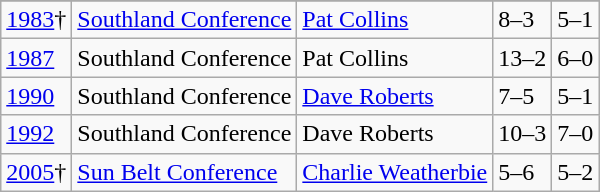<table class="wikitable">
<tr>
</tr>
<tr>
<td><a href='#'>1983</a>†</td>
<td><a href='#'>Southland Conference</a></td>
<td><a href='#'>Pat Collins</a></td>
<td>8–3</td>
<td>5–1</td>
</tr>
<tr>
<td><a href='#'>1987</a></td>
<td>Southland Conference</td>
<td>Pat Collins</td>
<td>13–2</td>
<td>6–0</td>
</tr>
<tr>
<td><a href='#'>1990</a></td>
<td>Southland Conference</td>
<td><a href='#'>Dave Roberts</a></td>
<td>7–5</td>
<td>5–1</td>
</tr>
<tr>
<td><a href='#'>1992</a></td>
<td>Southland Conference</td>
<td>Dave Roberts</td>
<td>10–3</td>
<td>7–0</td>
</tr>
<tr>
<td><a href='#'>2005</a>†</td>
<td><a href='#'>Sun Belt Conference</a></td>
<td><a href='#'>Charlie Weatherbie</a></td>
<td>5–6</td>
<td>5–2</td>
</tr>
</table>
